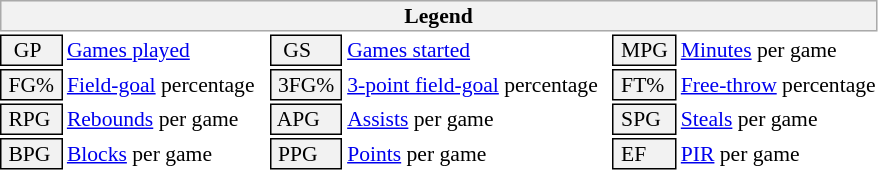<table class="toccolours" style="font-size: 90%; white-space: nowrap;">
<tr>
<th colspan="6" style="background-color: #F2F2F2; border: 1px solid #AAAAAA;">Legend</th>
</tr>
<tr>
<td style="background-color: #F2F2F2; border: 1px solid black;">  GP</td>
<td><a href='#'>Games played</a></td>
<td style="background-color: #F2F2F2; border: 1px solid black">  GS </td>
<td><a href='#'>Games started</a></td>
<td style="background-color: #F2F2F2; border: 1px solid black"> MPG </td>
<td><a href='#'>Minutes</a> per game</td>
</tr>
<tr>
<td style="background-color: #F2F2F2; border: 1px solid black;"> FG% </td>
<td style="padding-right: 8px"><a href='#'>Field-goal</a> percentage</td>
<td style="background-color: #F2F2F2; border: 1px solid black"> 3FG% </td>
<td style="padding-right: 8px"><a href='#'>3-point field-goal</a> percentage</td>
<td style="background-color: #F2F2F2; border: 1px solid black"> FT% </td>
<td><a href='#'>Free-throw</a> percentage</td>
</tr>
<tr>
<td style="background-color: #F2F2F2; border: 1px solid black;"> RPG </td>
<td><a href='#'>Rebounds</a> per game</td>
<td style="background-color: #F2F2F2; border: 1px solid black"> APG </td>
<td><a href='#'>Assists</a> per game</td>
<td style="background-color: #F2F2F2; border: 1px solid black"> SPG </td>
<td><a href='#'>Steals</a> per game</td>
</tr>
<tr>
<td style="background-color: #F2F2F2; border: 1px solid black;"> BPG </td>
<td><a href='#'>Blocks</a> per game</td>
<td style="background-color: #F2F2F2; border: 1px solid black"> PPG </td>
<td><a href='#'>Points</a> per game</td>
<td style="background-color: #F2F2F2; border: 1px solid black"> EF </td>
<td><a href='#'>PIR</a> per game</td>
</tr>
<tr>
</tr>
</table>
